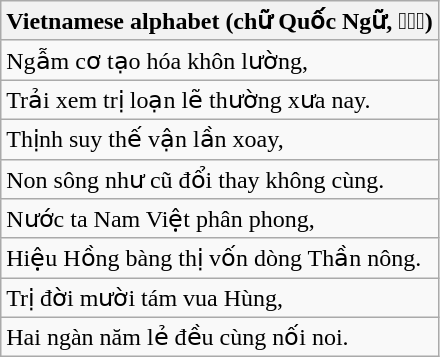<table class="wikitable">
<tr>
<th>Vietnamese alphabet (chữ Quốc Ngữ, 𡨸國語)</th>
</tr>
<tr>
<td>Ngẫm cơ tạo hóa khôn lường,</td>
</tr>
<tr>
<td>Trải xem trị loạn lẽ thường xưa nay.</td>
</tr>
<tr>
<td>Thịnh suy thế vận lần xoay,</td>
</tr>
<tr>
<td>Non sông như cũ đổi thay không cùng.</td>
</tr>
<tr>
<td>Nước ta Nam Việt phân phong,</td>
</tr>
<tr>
<td>Hiệu Hồng bàng thị vốn dòng Thần nông.</td>
</tr>
<tr>
<td>Trị đời mười tám vua Hùng,</td>
</tr>
<tr>
<td>Hai ngàn năm lẻ đều cùng nối noi.</td>
</tr>
</table>
